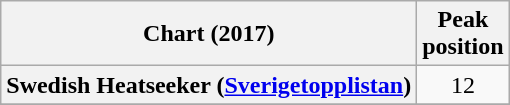<table class="wikitable plainrowheaders" style="text-align:center;">
<tr>
<th>Chart (2017)</th>
<th>Peak<br>position</th>
</tr>
<tr>
<th scope="row">Swedish Heatseeker (<a href='#'>Sverigetopplistan</a>)</th>
<td>12</td>
</tr>
<tr>
</tr>
</table>
